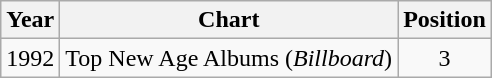<table class="wikitable">
<tr>
<th>Year</th>
<th>Chart</th>
<th>Position</th>
</tr>
<tr>
<td>1992</td>
<td>Top New Age Albums (<em>Billboard</em>)</td>
<td align="center">3</td>
</tr>
</table>
